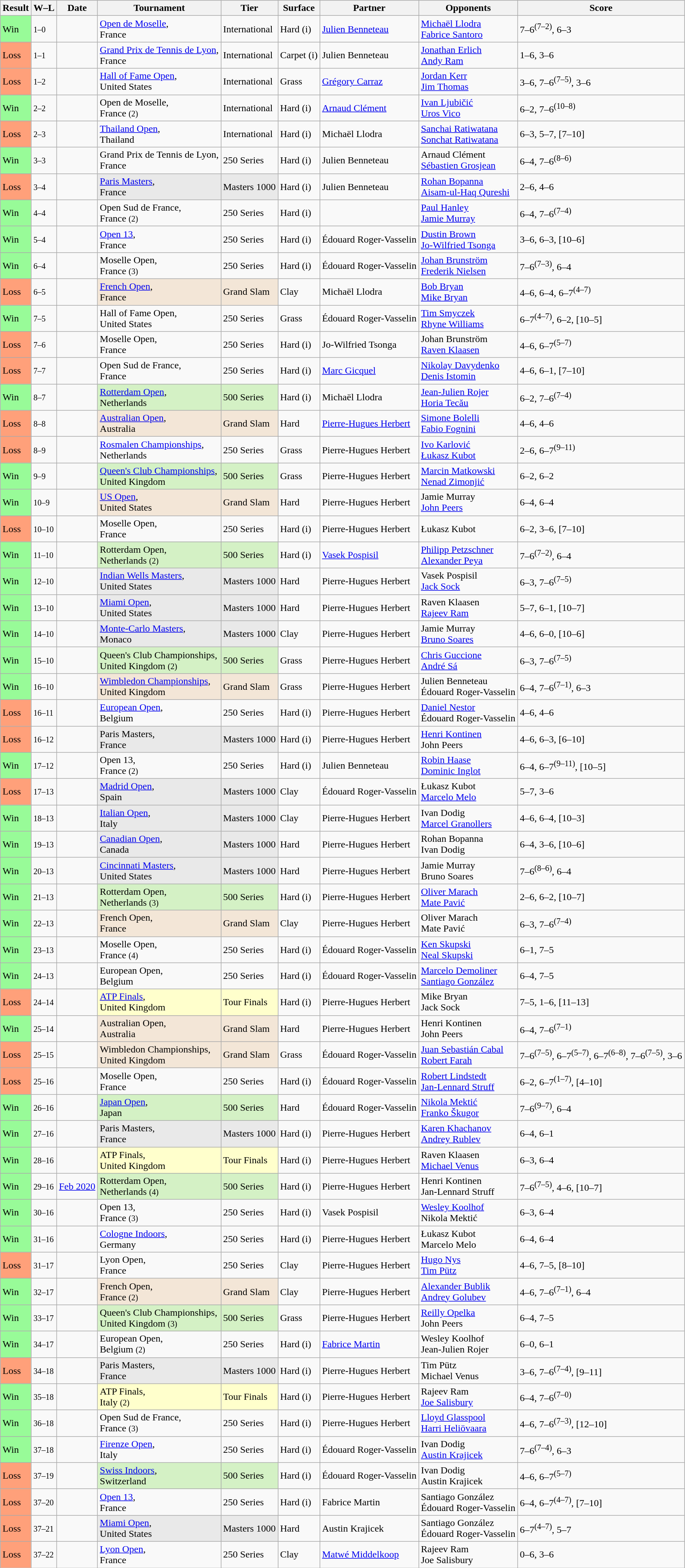<table class="sortable wikitable">
<tr>
<th>Result</th>
<th class="unsortable">W–L</th>
<th>Date</th>
<th>Tournament</th>
<th>Tier</th>
<th>Surface</th>
<th>Partner</th>
<th>Opponents</th>
<th class="unsortable">Score</th>
</tr>
<tr>
<td bgcolor=98FB98>Win</td>
<td><small>1–0</small></td>
<td><a href='#'></a></td>
<td><a href='#'>Open de Moselle</a>,<br>France</td>
<td>International</td>
<td>Hard (i)</td>
<td> <a href='#'>Julien Benneteau</a></td>
<td> <a href='#'>Michaël Llodra</a><br> <a href='#'>Fabrice Santoro</a></td>
<td>7–6<sup>(7–2)</sup>, 6–3</td>
</tr>
<tr>
<td bgcolor=FFA07A>Loss</td>
<td><small>1–1</small></td>
<td><a href='#'></a></td>
<td><a href='#'>Grand Prix de Tennis de Lyon</a>,<br>France</td>
<td>International</td>
<td>Carpet (i)</td>
<td> Julien Benneteau</td>
<td> <a href='#'>Jonathan Erlich</a><br> <a href='#'>Andy Ram</a></td>
<td>1–6, 3–6</td>
</tr>
<tr>
<td bgcolor=FFA07A>Loss</td>
<td><small>1–2</small></td>
<td><a href='#'></a></td>
<td><a href='#'>Hall of Fame Open</a>,<br>United States</td>
<td>International</td>
<td>Grass</td>
<td> <a href='#'>Grégory Carraz</a></td>
<td> <a href='#'>Jordan Kerr</a><br> <a href='#'>Jim Thomas</a></td>
<td>3–6, 7–6<sup>(7–5)</sup>, 3–6</td>
</tr>
<tr>
<td bgcolor=98FB98>Win</td>
<td><small>2–2</small></td>
<td></td>
<td>Open de Moselle,<br>France <small>(2)</small></td>
<td>International</td>
<td>Hard (i)</td>
<td> <a href='#'>Arnaud Clément</a></td>
<td> <a href='#'>Ivan Ljubičić</a><br> <a href='#'>Uros Vico</a></td>
<td>6–2, 7–6<sup>(10–8)</sup></td>
</tr>
<tr>
<td bgcolor=FFA07A>Loss</td>
<td><small>2–3</small></td>
<td><a href='#'></a></td>
<td><a href='#'>Thailand Open</a>,<br>Thailand</td>
<td>International</td>
<td>Hard (i)</td>
<td> Michaël Llodra</td>
<td> <a href='#'>Sanchai Ratiwatana</a><br> <a href='#'>Sonchat Ratiwatana</a></td>
<td>6–3, 5–7, [7–10]</td>
</tr>
<tr>
<td bgcolor=98FB98>Win</td>
<td><small>3–3</small></td>
<td><a href='#'></a></td>
<td>Grand Prix de Tennis de Lyon,<br>France</td>
<td>250 Series</td>
<td>Hard (i)</td>
<td> Julien Benneteau</td>
<td> Arnaud Clément<br> <a href='#'>Sébastien Grosjean</a></td>
<td>6–4, 7–6<sup>(8–6)</sup></td>
</tr>
<tr>
<td bgcolor=FFA07A>Loss</td>
<td><small>3–4</small></td>
<td><a href='#'></a></td>
<td style="background:#E9E9E9;"><a href='#'>Paris Masters</a>,<br>France</td>
<td style="background:#E9E9E9;">Masters 1000</td>
<td>Hard (i)</td>
<td> Julien Benneteau</td>
<td> <a href='#'>Rohan Bopanna</a><br> <a href='#'>Aisam-ul-Haq Qureshi</a></td>
<td>2–6, 4–6</td>
</tr>
<tr>
<td bgcolor=98FB98>Win</td>
<td><small>4–4</small></td>
<td><a href='#'></a></td>
<td>Open Sud de France,<br>France <small>(2)</small></td>
<td>250 Series</td>
<td>Hard (i)</td>
<td></td>
<td> <a href='#'>Paul Hanley</a><br> <a href='#'>Jamie Murray</a></td>
<td>6–4, 7–6<sup>(7–4)</sup></td>
</tr>
<tr>
<td bgcolor=98FB98>Win</td>
<td><small>5–4</small></td>
<td><a href='#'></a></td>
<td><a href='#'>Open 13</a>,<br>France</td>
<td>250 Series</td>
<td>Hard (i)</td>
<td> Édouard Roger-Vasselin</td>
<td> <a href='#'>Dustin Brown</a><br> <a href='#'>Jo-Wilfried Tsonga</a></td>
<td>3–6, 6–3, [10–6]</td>
</tr>
<tr>
<td bgcolor=98FB98>Win</td>
<td><small>6–4</small></td>
<td><a href='#'></a></td>
<td>Moselle Open,<br>France <small>(3)</small></td>
<td>250 Series</td>
<td>Hard (i)</td>
<td> Édouard Roger-Vasselin</td>
<td> <a href='#'>Johan Brunström</a><br> <a href='#'>Frederik Nielsen</a></td>
<td>7–6<sup>(7–3)</sup>, 6–4</td>
</tr>
<tr>
<td bgcolor=FFA07A>Loss</td>
<td><small>6–5</small></td>
<td><a href='#'></a></td>
<td style="background:#F3E6D7;"><a href='#'>French Open</a>,<br>France</td>
<td style="background:#F3E6D7;">Grand Slam</td>
<td>Clay</td>
<td> Michaël Llodra</td>
<td> <a href='#'>Bob Bryan</a><br> <a href='#'>Mike Bryan</a></td>
<td>4–6, 6–4, 6–7<sup>(4–7)</sup></td>
</tr>
<tr>
<td bgcolor=98FB98>Win</td>
<td><small>7–5</small></td>
<td><a href='#'></a></td>
<td>Hall of Fame Open,<br>United States</td>
<td>250 Series</td>
<td>Grass</td>
<td> Édouard Roger-Vasselin</td>
<td> <a href='#'>Tim Smyczek</a><br> <a href='#'>Rhyne Williams</a></td>
<td>6–7<sup>(4–7)</sup>, 6–2, [10–5]</td>
</tr>
<tr>
<td bgcolor=FFA07A>Loss</td>
<td><small>7–6</small></td>
<td><a href='#'></a></td>
<td>Moselle Open,<br>France</td>
<td>250 Series</td>
<td>Hard (i)</td>
<td> Jo-Wilfried Tsonga</td>
<td> Johan Brunström<br> <a href='#'>Raven Klaasen</a></td>
<td>4–6, 6–7<sup>(5–7)</sup></td>
</tr>
<tr>
<td bgcolor=FFA07A>Loss</td>
<td><small>7–7</small></td>
<td><a href='#'></a></td>
<td>Open Sud de France,<br>France</td>
<td>250 Series</td>
<td>Hard (i)</td>
<td> <a href='#'>Marc Gicquel</a></td>
<td> <a href='#'>Nikolay Davydenko</a><br> <a href='#'>Denis Istomin</a></td>
<td>4–6, 6–1, [7–10]</td>
</tr>
<tr>
<td bgcolor=98FB98>Win</td>
<td><small>8–7</small></td>
<td><a href='#'></a></td>
<td style="background:#D4F1C5;"><a href='#'>Rotterdam Open</a>,<br>Netherlands</td>
<td style="background:#D4F1C5;">500 Series</td>
<td>Hard (i)</td>
<td> Michaël Llodra</td>
<td> <a href='#'>Jean-Julien Rojer</a><br> <a href='#'>Horia Tecău</a></td>
<td>6–2, 7–6<sup>(7–4)</sup></td>
</tr>
<tr>
<td bgcolor=FFA07A>Loss</td>
<td><small>8–8</small></td>
<td><a href='#'></a></td>
<td style="background:#F3E6D7;"><a href='#'>Australian Open</a>,<br>Australia</td>
<td style="background:#F3E6D7;">Grand Slam</td>
<td>Hard</td>
<td> <a href='#'>Pierre-Hugues Herbert</a></td>
<td> <a href='#'>Simone Bolelli</a><br> <a href='#'>Fabio Fognini</a></td>
<td>4–6, 4–6</td>
</tr>
<tr>
<td bgcolor=FFA07A>Loss</td>
<td><small>8–9</small></td>
<td><a href='#'></a></td>
<td><a href='#'>Rosmalen Championships</a>,<br>Netherlands</td>
<td>250 Series</td>
<td>Grass</td>
<td> Pierre-Hugues Herbert</td>
<td> <a href='#'>Ivo Karlović</a><br> <a href='#'>Łukasz Kubot</a></td>
<td>2–6, 6–7<sup>(9–11)</sup></td>
</tr>
<tr>
<td bgcolor=98FB98>Win</td>
<td><small>9–9</small></td>
<td><a href='#'></a></td>
<td style="background:#D4F1C5;"><a href='#'>Queen's Club Championships</a>,<br>United Kingdom</td>
<td style="background:#D4F1C5;">500 Series</td>
<td>Grass</td>
<td> Pierre-Hugues Herbert</td>
<td> <a href='#'>Marcin Matkowski</a><br> <a href='#'>Nenad Zimonjić</a></td>
<td>6–2, 6–2</td>
</tr>
<tr>
<td bgcolor=98FB98>Win</td>
<td><small>10–9</small></td>
<td><a href='#'></a></td>
<td style="background:#F3E6D7;"><a href='#'>US Open</a>,<br>United States</td>
<td style="background:#F3E6D7;">Grand Slam</td>
<td>Hard</td>
<td> Pierre-Hugues Herbert</td>
<td> Jamie Murray<br> <a href='#'>John Peers</a></td>
<td>6–4, 6–4</td>
</tr>
<tr>
<td bgcolor=FFA07A>Loss</td>
<td><small>10–10</small></td>
<td><a href='#'></a></td>
<td>Moselle Open,<br>France</td>
<td>250 Series</td>
<td>Hard (i)</td>
<td> Pierre-Hugues Herbert</td>
<td> Łukasz Kubot<br></td>
<td>6–2, 3–6, [7–10]</td>
</tr>
<tr>
<td bgcolor=98FB98>Win</td>
<td><small>11–10</small></td>
<td><a href='#'></a></td>
<td style="background:#D4F1C5;">Rotterdam Open,<br>Netherlands <small>(2)</small></td>
<td style="background:#D4F1C5;">500 Series</td>
<td>Hard (i)</td>
<td> <a href='#'>Vasek Pospisil</a></td>
<td> <a href='#'>Philipp Petzschner</a><br> <a href='#'>Alexander Peya</a></td>
<td>7–6<sup>(7–2)</sup>, 6–4</td>
</tr>
<tr>
<td bgcolor=98FB98>Win</td>
<td><small>12–10</small></td>
<td><a href='#'></a></td>
<td style="background:#E9E9E9;"><a href='#'>Indian Wells Masters</a>,<br>United States</td>
<td style="background:#E9E9E9;">Masters 1000</td>
<td>Hard</td>
<td> Pierre-Hugues Herbert</td>
<td> Vasek Pospisil<br> <a href='#'>Jack Sock</a></td>
<td>6–3, 7–6<sup>(7–5)</sup></td>
</tr>
<tr>
<td bgcolor=98FB98>Win</td>
<td><small>13–10</small></td>
<td><a href='#'></a></td>
<td style="background:#E9E9E9;"><a href='#'>Miami Open</a>,<br>United States</td>
<td style="background:#E9E9E9;">Masters 1000</td>
<td>Hard</td>
<td> Pierre-Hugues Herbert</td>
<td> Raven Klaasen<br> <a href='#'>Rajeev Ram</a></td>
<td>5–7, 6–1, [10–7]</td>
</tr>
<tr>
<td bgcolor=98FB98>Win</td>
<td><small>14–10</small></td>
<td><a href='#'></a></td>
<td style="background:#E9E9E9;"><a href='#'>Monte-Carlo Masters</a>,<br>Monaco</td>
<td style="background:#E9E9E9;">Masters 1000</td>
<td>Clay</td>
<td> Pierre-Hugues Herbert</td>
<td> Jamie Murray<br> <a href='#'>Bruno Soares</a></td>
<td>4–6, 6–0, [10–6]</td>
</tr>
<tr>
<td bgcolor=98FB98>Win</td>
<td><small>15–10</small></td>
<td><a href='#'></a></td>
<td style="background:#D4F1C5;">Queen's Club Championships,<br>United Kingdom <small>(2)</small></td>
<td style="background:#D4F1C5;">500 Series</td>
<td>Grass</td>
<td> Pierre-Hugues Herbert</td>
<td> <a href='#'>Chris Guccione</a><br> <a href='#'>André Sá</a></td>
<td>6–3, 7–6<sup>(7–5)</sup></td>
</tr>
<tr>
<td bgcolor=98FB98>Win</td>
<td><small>16–10</small></td>
<td><a href='#'></a></td>
<td style="background:#F3E6D7;"><a href='#'>Wimbledon Championships</a>,<br>United Kingdom</td>
<td style="background:#F3E6D7;">Grand Slam</td>
<td>Grass</td>
<td> Pierre-Hugues Herbert</td>
<td> Julien Benneteau<br> Édouard Roger-Vasselin</td>
<td>6–4, 7–6<sup>(7–1)</sup>, 6–3</td>
</tr>
<tr>
<td bgcolor=FFA07A>Loss</td>
<td><small>16–11</small></td>
<td><a href='#'></a></td>
<td><a href='#'>European Open</a>,<br>Belgium</td>
<td>250 Series</td>
<td>Hard (i)</td>
<td> Pierre-Hugues Herbert</td>
<td> <a href='#'>Daniel Nestor</a> <br>  Édouard Roger-Vasselin</td>
<td>4–6, 4–6</td>
</tr>
<tr>
<td bgcolor=FFA07A>Loss</td>
<td><small>16–12</small></td>
<td><a href='#'></a></td>
<td style="background:#E9E9E9;">Paris Masters,<br>France</td>
<td style="background:#E9E9E9;">Masters 1000</td>
<td>Hard (i)</td>
<td> Pierre-Hugues Herbert</td>
<td> <a href='#'>Henri Kontinen</a><br> John Peers</td>
<td>4–6, 6–3, [6–10]</td>
</tr>
<tr>
<td bgcolor=98FB98>Win</td>
<td><small>17–12</small></td>
<td><a href='#'></a></td>
<td>Open 13,<br>France <small>(2)</small></td>
<td>250 Series</td>
<td>Hard (i)</td>
<td> Julien Benneteau</td>
<td> <a href='#'>Robin Haase</a><br> <a href='#'>Dominic Inglot</a></td>
<td>6–4, 6–7<sup>(9–11)</sup>, [10–5]</td>
</tr>
<tr>
<td bgcolor=FFA07A>Loss</td>
<td><small>17–13</small></td>
<td><a href='#'></a></td>
<td style="background:#E9E9E9;"><a href='#'>Madrid Open</a>,<br>Spain</td>
<td style="background:#E9E9E9;">Masters 1000</td>
<td>Clay</td>
<td> Édouard Roger-Vasselin</td>
<td> Łukasz Kubot<br> <a href='#'>Marcelo Melo</a></td>
<td>5–7, 3–6</td>
</tr>
<tr>
<td bgcolor=98FB98>Win</td>
<td><small>18–13</small></td>
<td><a href='#'></a></td>
<td style="background:#E9E9E9;"><a href='#'>Italian Open</a>,<br>Italy</td>
<td style="background:#E9E9E9;">Masters 1000</td>
<td>Clay</td>
<td> Pierre-Hugues Herbert</td>
<td> Ivan Dodig<br> <a href='#'>Marcel Granollers</a></td>
<td>4–6, 6–4, [10–3]</td>
</tr>
<tr>
<td bgcolor=98FB98>Win</td>
<td><small>19–13</small></td>
<td><a href='#'></a></td>
<td style="background:#E9E9E9;"><a href='#'>Canadian Open</a>,<br>Canada</td>
<td style="background:#E9E9E9;">Masters 1000</td>
<td>Hard</td>
<td> Pierre-Hugues Herbert</td>
<td> Rohan Bopanna<br> Ivan Dodig</td>
<td>6–4, 3–6, [10–6]</td>
</tr>
<tr>
<td bgcolor=98FB98>Win</td>
<td><small>20–13</small></td>
<td><a href='#'></a></td>
<td style="background:#E9E9E9;"><a href='#'>Cincinnati Masters</a>,<br>United States</td>
<td style="background:#E9E9E9;">Masters 1000</td>
<td>Hard</td>
<td> Pierre-Hugues Herbert</td>
<td> Jamie Murray<br> Bruno Soares</td>
<td>7–6<sup>(8–6)</sup>, 6–4</td>
</tr>
<tr>
<td bgcolor=98FB98>Win</td>
<td><small>21–13</small></td>
<td><a href='#'></a></td>
<td style="background:#D4F1C5;">Rotterdam Open,<br>Netherlands <small>(3)</small></td>
<td style="background:#D4F1C5;">500 Series</td>
<td>Hard (i)</td>
<td> Pierre-Hugues Herbert</td>
<td> <a href='#'>Oliver Marach</a> <br>  <a href='#'>Mate Pavić</a></td>
<td>2–6, 6–2, [10–7]</td>
</tr>
<tr>
<td bgcolor=98FB98>Win</td>
<td><small>22–13</small></td>
<td><a href='#'></a></td>
<td style="background:#F3E6D7;">French Open,<br>France</td>
<td style="background:#F3E6D7;">Grand Slam</td>
<td>Clay</td>
<td> Pierre-Hugues Herbert</td>
<td> Oliver Marach <br>  Mate Pavić</td>
<td>6–3, 7–6<sup>(7–4)</sup></td>
</tr>
<tr>
<td bgcolor=98FB98>Win</td>
<td><small>23–13</small></td>
<td><a href='#'></a></td>
<td>Moselle Open,<br>France <small>(4)</small></td>
<td>250 Series</td>
<td>Hard (i)</td>
<td> Édouard Roger-Vasselin</td>
<td> <a href='#'>Ken Skupski</a><br> <a href='#'>Neal Skupski</a></td>
<td>6–1, 7–5</td>
</tr>
<tr>
<td bgcolor=98FB98>Win</td>
<td><small>24–13</small></td>
<td><a href='#'></a></td>
<td>European Open,<br>Belgium</td>
<td>250 Series</td>
<td>Hard (i)</td>
<td> Édouard Roger-Vasselin</td>
<td> <a href='#'>Marcelo Demoliner</a><br> <a href='#'>Santiago González</a></td>
<td>6–4, 7–5</td>
</tr>
<tr>
<td bgcolor=FFA07A>Loss</td>
<td><small>24–14</small></td>
<td><a href='#'></a></td>
<td style="background:#ffffcc;"><a href='#'>ATP Finals</a>,<br>United Kingdom</td>
<td style="background:#ffffcc;">Tour Finals</td>
<td>Hard (i)</td>
<td> Pierre-Hugues Herbert</td>
<td> Mike Bryan<br> Jack Sock</td>
<td>7–5, 1–6, [11–13]</td>
</tr>
<tr>
<td bgcolor=98FB98>Win</td>
<td><small>25–14</small></td>
<td><a href='#'></a></td>
<td style="background:#F3E6D7;">Australian Open,<br>Australia</td>
<td style="background:#F3E6D7;">Grand Slam</td>
<td>Hard</td>
<td> Pierre-Hugues Herbert</td>
<td> Henri Kontinen<br> John Peers</td>
<td>6–4, 7–6<sup>(7–1)</sup></td>
</tr>
<tr>
<td bgcolor=FFA07A>Loss</td>
<td><small>25–15</small></td>
<td><a href='#'></a></td>
<td style="background:#F3E6D7;">Wimbledon Championships,<br>United Kingdom</td>
<td style="background:#F3E6D7;">Grand Slam</td>
<td>Grass</td>
<td> Édouard Roger-Vasselin</td>
<td> <a href='#'>Juan Sebastián Cabal</a><br> <a href='#'>Robert Farah</a></td>
<td>7–6<sup>(7–5)</sup>, 6–7<sup>(5–7)</sup>, 6–7<sup>(6–8)</sup>, 7–6<sup>(7–5)</sup>, 3–6</td>
</tr>
<tr>
<td bgcolor=FFA07A>Loss</td>
<td><small>25–16</small></td>
<td><a href='#'></a></td>
<td>Moselle Open,<br>France</td>
<td>250 Series</td>
<td>Hard (i)</td>
<td> Édouard Roger-Vasselin</td>
<td> <a href='#'>Robert Lindstedt</a><br> <a href='#'>Jan-Lennard Struff</a></td>
<td>6–2, 6–7<sup>(1–7)</sup>, [4–10]</td>
</tr>
<tr>
<td bgcolor=98FB98>Win</td>
<td><small>26–16</small></td>
<td><a href='#'></a></td>
<td style="background:#D4F1C5;"><a href='#'>Japan Open</a>,<br>Japan</td>
<td style="background:#D4F1C5;">500 Series</td>
<td>Hard</td>
<td> Édouard Roger-Vasselin</td>
<td> <a href='#'>Nikola Mektić</a><br> <a href='#'>Franko Škugor</a></td>
<td>7–6<sup>(9–7)</sup>, 6–4</td>
</tr>
<tr>
<td bgcolor=98FB98>Win</td>
<td><small>27–16</small></td>
<td><a href='#'></a></td>
<td style="background:#E9E9E9;">Paris Masters,<br>France</td>
<td style="background:#E9E9E9;">Masters 1000</td>
<td>Hard (i)</td>
<td> Pierre-Hugues Herbert</td>
<td> <a href='#'>Karen Khachanov</a><br> <a href='#'>Andrey Rublev</a></td>
<td>6–4, 6–1</td>
</tr>
<tr>
<td bgcolor=98FB98>Win</td>
<td><small>28–16</small></td>
<td><a href='#'></a></td>
<td style="background:#ffffcc;">ATP Finals,<br>United Kingdom</td>
<td style="background:#ffffcc;">Tour Finals</td>
<td>Hard (i)</td>
<td> Pierre-Hugues Herbert</td>
<td> Raven Klaasen<br> <a href='#'>Michael Venus</a></td>
<td>6–3, 6–4</td>
</tr>
<tr>
<td bgcolor=98FB98>Win</td>
<td><small>29–16</small></td>
<td><a href='#'>Feb 2020</a></td>
<td style="background:#D4F1C5;">Rotterdam Open, <br>Netherlands <small>(4)</small></td>
<td style="background:#D4F1C5;">500 Series</td>
<td>Hard (i)</td>
<td> Pierre-Hugues Herbert</td>
<td> Henri Kontinen<br> Jan-Lennard Struff</td>
<td>7–6<sup>(7–5)</sup>, 4–6, [10–7]</td>
</tr>
<tr>
<td bgcolor=98FB98>Win</td>
<td><small>30–16</small></td>
<td><a href='#'></a></td>
<td>Open 13,<br>France <small>(3)</small></td>
<td>250 Series</td>
<td>Hard (i)</td>
<td> Vasek Pospisil</td>
<td> <a href='#'>Wesley Koolhof</a><br> Nikola Mektić</td>
<td>6–3, 6–4</td>
</tr>
<tr>
<td bgcolor=98FB98>Win</td>
<td><small>31–16</small></td>
<td><a href='#'></a></td>
<td><a href='#'>Cologne Indoors</a>,<br>Germany</td>
<td>250 Series</td>
<td>Hard (i)</td>
<td> Pierre-Hugues Herbert</td>
<td> Łukasz Kubot<br> Marcelo Melo</td>
<td>6–4, 6–4</td>
</tr>
<tr>
<td bgcolor=FFA07A>Loss</td>
<td><small>31–17</small></td>
<td><a href='#'></a></td>
<td>Lyon Open,<br>France</td>
<td>250 Series</td>
<td>Clay</td>
<td> Pierre-Hugues Herbert</td>
<td> <a href='#'>Hugo Nys</a><br> <a href='#'>Tim Pütz</a></td>
<td>4–6, 7–5, [8–10]</td>
</tr>
<tr>
<td bgcolor=98FB98>Win</td>
<td><small>32–17</small></td>
<td><a href='#'></a></td>
<td style="background:#F3E6D7;">French Open,<br>France <small>(2)</small></td>
<td style="background:#F3E6D7;">Grand Slam</td>
<td>Clay</td>
<td> Pierre-Hugues Herbert</td>
<td> <a href='#'>Alexander Bublik</a> <br>  <a href='#'>Andrey Golubev</a></td>
<td>4–6, 7–6<sup>(7–1)</sup>, 6–4</td>
</tr>
<tr>
<td bgcolor=98FB98>Win</td>
<td><small>33–17</small></td>
<td><a href='#'></a></td>
<td style="background:#D4F1C5;">Queen's Club Championships,<br>United Kingdom <small>(3)</small></td>
<td style="background:#D4F1C5;">500 Series</td>
<td>Grass</td>
<td> Pierre-Hugues Herbert</td>
<td> <a href='#'>Reilly Opelka</a> <br> John Peers</td>
<td>6–4, 7–5</td>
</tr>
<tr>
<td bgcolor=98FB98>Win</td>
<td><small>34–17</small></td>
<td><a href='#'></a></td>
<td>European Open,<br>Belgium <small>(2)</small></td>
<td>250 Series</td>
<td>Hard (i)</td>
<td> <a href='#'>Fabrice Martin</a></td>
<td> Wesley Koolhof<br> Jean-Julien Rojer</td>
<td>6–0, 6–1</td>
</tr>
<tr>
<td bgcolor=FFA07A>Loss</td>
<td><small>34–18</small></td>
<td><a href='#'></a></td>
<td style="background:#E9E9E9;">Paris Masters,<br>France</td>
<td style="background:#E9E9E9;">Masters 1000</td>
<td>Hard (i)</td>
<td> Pierre-Hugues Herbert</td>
<td> Tim Pütz<br> Michael Venus</td>
<td>3–6, 7–6<sup>(7–4)</sup>, [9–11]</td>
</tr>
<tr>
<td bgcolor=98FB98>Win</td>
<td><small>35–18</small></td>
<td><a href='#'></a></td>
<td style="background:#ffffcc;">ATP Finals,<br>Italy <small>(2)</small></td>
<td style="background:#ffffcc;">Tour Finals</td>
<td>Hard (i)</td>
<td> Pierre-Hugues Herbert</td>
<td> Rajeev Ram<br> <a href='#'>Joe Salisbury</a></td>
<td>6–4, 7–6<sup>(7–0)</sup></td>
</tr>
<tr>
<td bgcolor=98fb98>Win</td>
<td><small>36–18</small></td>
<td><a href='#'></a></td>
<td>Open Sud de France,<br>France <small>(3)</small></td>
<td>250 Series</td>
<td>Hard (i)</td>
<td> Pierre-Hugues Herbert</td>
<td> <a href='#'>Lloyd Glasspool</a> <br>  <a href='#'>Harri Heliövaara</a></td>
<td>4–6, 7–6<sup>(7–3)</sup>, [12–10]</td>
</tr>
<tr>
<td bgcolor=98fb98>Win</td>
<td><small>37–18</small></td>
<td><a href='#'></a></td>
<td><a href='#'>Firenze Open</a>,<br>Italy</td>
<td>250 Series</td>
<td>Hard (i)</td>
<td> Édouard Roger-Vasselin</td>
<td> Ivan Dodig<br> <a href='#'>Austin Krajicek</a></td>
<td>7–6<sup>(7–4)</sup>, 6–3</td>
</tr>
<tr>
<td bgcolor=FFA07A>Loss</td>
<td><small>37–19</small></td>
<td><a href='#'></a></td>
<td style="background:#D4F1C5;"><a href='#'>Swiss Indoors</a>,<br>Switzerland</td>
<td style="background:#D4F1C5;">500 Series</td>
<td>Hard (i)</td>
<td> Édouard Roger-Vasselin</td>
<td> Ivan Dodig<br> Austin Krajicek</td>
<td>4–6, 6–7<sup>(5–7)</sup></td>
</tr>
<tr>
<td bgcolor=FFA07A>Loss</td>
<td><small>37–20</small></td>
<td><a href='#'></a></td>
<td><a href='#'>Open 13</a>,<br>France</td>
<td>250 Series</td>
<td>Hard (i)</td>
<td> Fabrice Martin</td>
<td> Santiago González <br>  Édouard Roger-Vasselin</td>
<td>6–4, 6–7<sup>(4–7)</sup>, [7–10]</td>
</tr>
<tr>
<td bgcolor=FFA07A>Loss</td>
<td><small>37–21</small></td>
<td><a href='#'></a></td>
<td style="background:#E9E9E9;"><a href='#'>Miami Open</a>,<br>United States</td>
<td style="background:#E9E9E9;">Masters 1000</td>
<td>Hard</td>
<td> Austin Krajicek</td>
<td> Santiago González <br>  Édouard Roger-Vasselin</td>
<td>6–7<sup>(4–7)</sup>, 5–7</td>
</tr>
<tr>
<td bgcolor=FFA07A>Loss</td>
<td><small>37–22</small></td>
<td><a href='#'></a></td>
<td><a href='#'>Lyon Open</a>,<br>France</td>
<td>250 Series</td>
<td>Clay</td>
<td> <a href='#'>Matwé Middelkoop</a></td>
<td> Rajeev Ram<br> Joe Salisbury</td>
<td>0–6, 3–6</td>
</tr>
</table>
